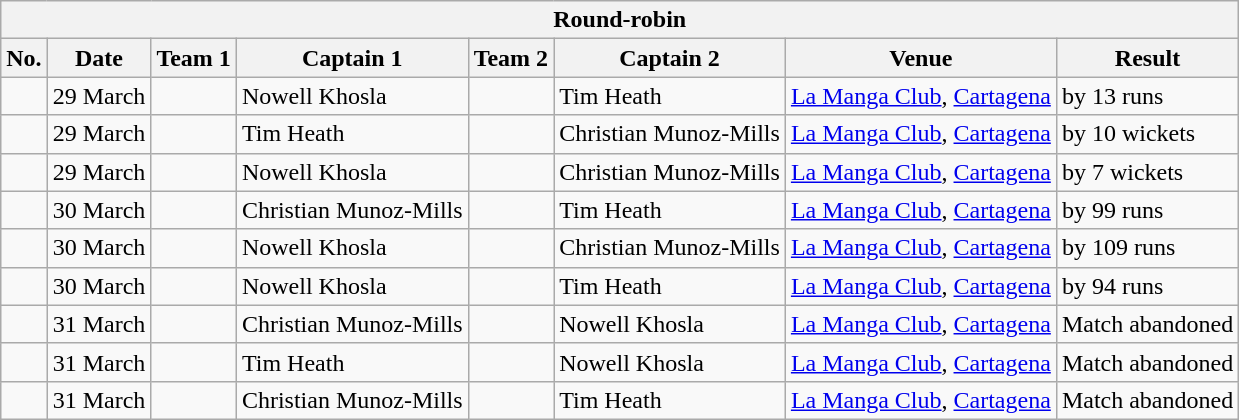<table class="wikitable">
<tr>
<th colspan="8">Round-robin</th>
</tr>
<tr>
<th>No.</th>
<th>Date</th>
<th>Team 1</th>
<th>Captain 1</th>
<th>Team 2</th>
<th>Captain 2</th>
<th>Venue</th>
<th>Result</th>
</tr>
<tr>
<td></td>
<td>29 March</td>
<td></td>
<td>Nowell Khosla</td>
<td></td>
<td>Tim Heath</td>
<td><a href='#'>La Manga Club</a>, <a href='#'>Cartagena</a></td>
<td> by 13 runs</td>
</tr>
<tr>
<td></td>
<td>29 March</td>
<td></td>
<td>Tim Heath</td>
<td></td>
<td>Christian Munoz-Mills</td>
<td><a href='#'>La Manga Club</a>, <a href='#'>Cartagena</a></td>
<td> by 10 wickets</td>
</tr>
<tr>
<td></td>
<td>29 March</td>
<td></td>
<td>Nowell Khosla</td>
<td></td>
<td>Christian Munoz-Mills</td>
<td><a href='#'>La Manga Club</a>, <a href='#'>Cartagena</a></td>
<td> by 7 wickets</td>
</tr>
<tr>
<td></td>
<td>30 March</td>
<td></td>
<td>Christian Munoz-Mills</td>
<td></td>
<td>Tim Heath</td>
<td><a href='#'>La Manga Club</a>, <a href='#'>Cartagena</a></td>
<td> by 99 runs</td>
</tr>
<tr>
<td></td>
<td>30 March</td>
<td></td>
<td>Nowell Khosla</td>
<td></td>
<td>Christian Munoz-Mills</td>
<td><a href='#'>La Manga Club</a>, <a href='#'>Cartagena</a></td>
<td> by 109 runs</td>
</tr>
<tr>
<td></td>
<td>30 March</td>
<td></td>
<td>Nowell Khosla</td>
<td></td>
<td>Tim Heath</td>
<td><a href='#'>La Manga Club</a>, <a href='#'>Cartagena</a></td>
<td> by 94 runs</td>
</tr>
<tr>
<td></td>
<td>31 March</td>
<td></td>
<td>Christian Munoz-Mills</td>
<td></td>
<td>Nowell Khosla</td>
<td><a href='#'>La Manga Club</a>, <a href='#'>Cartagena</a></td>
<td>Match abandoned</td>
</tr>
<tr>
<td></td>
<td>31 March</td>
<td></td>
<td>Tim Heath</td>
<td></td>
<td>Nowell Khosla</td>
<td><a href='#'>La Manga Club</a>, <a href='#'>Cartagena</a></td>
<td>Match abandoned</td>
</tr>
<tr>
<td></td>
<td>31 March</td>
<td></td>
<td>Christian Munoz-Mills</td>
<td></td>
<td>Tim Heath</td>
<td><a href='#'>La Manga Club</a>, <a href='#'>Cartagena</a></td>
<td>Match abandoned</td>
</tr>
</table>
